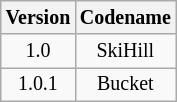<table class="wikitable" style="font-size: smaller; text-align: center;">
<tr>
<th>Version</th>
<th>Codename</th>
</tr>
<tr>
<td>1.0</td>
<td>SkiHill</td>
</tr>
<tr>
<td>1.0.1</td>
<td>Bucket</td>
</tr>
</table>
